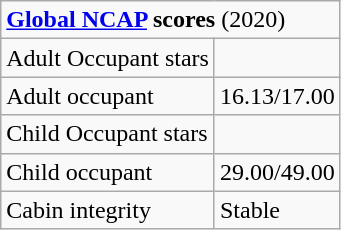<table class="wikitable">
<tr>
<td colspan="2"><strong><a href='#'>Global NCAP</a> scores</strong> (2020)</td>
</tr>
<tr>
<td>Adult Occupant stars</td>
<td></td>
</tr>
<tr>
<td>Adult occupant</td>
<td>16.13/17.00</td>
</tr>
<tr>
<td>Child Occupant stars</td>
<td></td>
</tr>
<tr>
<td>Child occupant</td>
<td>29.00/49.00</td>
</tr>
<tr>
<td>Cabin integrity</td>
<td>Stable</td>
</tr>
</table>
